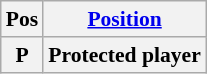<table class="wikitable" style="font-size:90%;">
<tr>
<th>Pos</th>
<th><a href='#'>Position</a></th>
</tr>
<tr>
<th>P</th>
<th>Protected player</th>
</tr>
</table>
